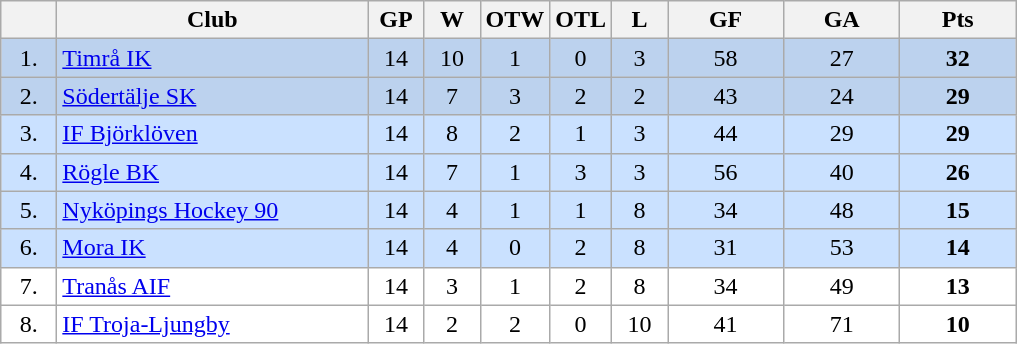<table class="wikitable">
<tr>
<th width="30"></th>
<th width="200">Club</th>
<th width="30">GP</th>
<th width="30">W</th>
<th width="30">OTW</th>
<th width="30">OTL</th>
<th width="30">L</th>
<th width="70">GF</th>
<th width="70">GA</th>
<th width="70">Pts</th>
</tr>
<tr bgcolor="#BCD2EE" align="center">
<td>1.</td>
<td align="left"><a href='#'>Timrå IK</a></td>
<td>14</td>
<td>10</td>
<td>1</td>
<td>0</td>
<td>3</td>
<td>58</td>
<td>27</td>
<td><strong>32</strong></td>
</tr>
<tr bgcolor="#BCD2EE" align="center">
<td>2.</td>
<td align="left"><a href='#'>Södertälje SK</a></td>
<td>14</td>
<td>7</td>
<td>3</td>
<td>2</td>
<td>2</td>
<td>43</td>
<td>24</td>
<td><strong>29</strong></td>
</tr>
<tr bgcolor="#CAE1FF" align="center">
<td>3.</td>
<td align="left"><a href='#'>IF Björklöven</a></td>
<td>14</td>
<td>8</td>
<td>2</td>
<td>1</td>
<td>3</td>
<td>44</td>
<td>29</td>
<td><strong>29</strong></td>
</tr>
<tr bgcolor="#CAE1FF" align="center">
<td>4.</td>
<td align="left"><a href='#'>Rögle BK</a></td>
<td>14</td>
<td>7</td>
<td>1</td>
<td>3</td>
<td>3</td>
<td>56</td>
<td>40</td>
<td><strong>26</strong></td>
</tr>
<tr bgcolor="#CAE1FF" align="center">
<td>5.</td>
<td align="left"><a href='#'>Nyköpings Hockey 90</a></td>
<td>14</td>
<td>4</td>
<td>1</td>
<td>1</td>
<td>8</td>
<td>34</td>
<td>48</td>
<td><strong>15</strong></td>
</tr>
<tr bgcolor="#CAE1FF" align="center">
<td>6.</td>
<td align="left"><a href='#'>Mora IK</a></td>
<td>14</td>
<td>4</td>
<td>0</td>
<td>2</td>
<td>8</td>
<td>31</td>
<td>53</td>
<td><strong>14</strong></td>
</tr>
<tr bgcolor="#FFFFFF" align="center">
<td>7.</td>
<td align="left"><a href='#'>Tranås AIF</a></td>
<td>14</td>
<td>3</td>
<td>1</td>
<td>2</td>
<td>8</td>
<td>34</td>
<td>49</td>
<td><strong>13</strong></td>
</tr>
<tr bgcolor="#FFFFFF" align="center">
<td>8.</td>
<td align="left"><a href='#'>IF Troja-Ljungby</a></td>
<td>14</td>
<td>2</td>
<td>2</td>
<td>0</td>
<td>10</td>
<td>41</td>
<td>71</td>
<td><strong>10</strong></td>
</tr>
</table>
